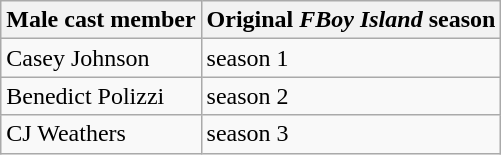<table class="wikitable sortable" style="font-size:100%; white-space:nowrap">
<tr>
<th>Male cast member</th>
<th>Original <em>FBoy Island</em> season</th>
</tr>
<tr>
<td>Casey Johnson</td>
<td>season 1</td>
</tr>
<tr>
<td>Benedict Polizzi</td>
<td>season 2</td>
</tr>
<tr>
<td>CJ Weathers</td>
<td>season 3</td>
</tr>
</table>
